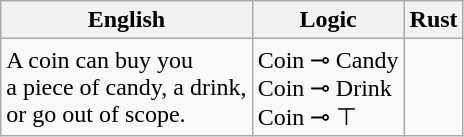<table class="wikitable">
<tr>
<th>English</th>
<th>Logic</th>
<th>Rust</th>
</tr>
<tr>
<td>A coin can buy you<br>a piece of candy, a drink,<br> or go out of scope.</td>
<td>Coin ⊸ Candy<br>Coin ⊸ Drink<br>Coin ⊸ ⊤</td>
<td><br></td>
</tr>
</table>
